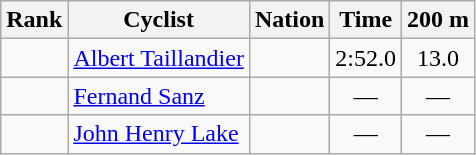<table class="wikitable sortable" style="text-align:center">
<tr>
<th>Rank</th>
<th>Cyclist</th>
<th>Nation</th>
<th>Time</th>
<th>200 m</th>
</tr>
<tr>
<td></td>
<td align=left><a href='#'>Albert Taillandier</a></td>
<td align=left></td>
<td>2:52.0</td>
<td>13.0</td>
</tr>
<tr>
<td></td>
<td align=left><a href='#'>Fernand Sanz</a></td>
<td align=left></td>
<td data-sort-value=9:99.9>—</td>
<td data-sort-value=99.9>—</td>
</tr>
<tr>
<td></td>
<td align=left><a href='#'>John Henry Lake</a></td>
<td align=left></td>
<td data-sort-value=9:99.9>—</td>
<td data-sort-value=99.9>—</td>
</tr>
</table>
